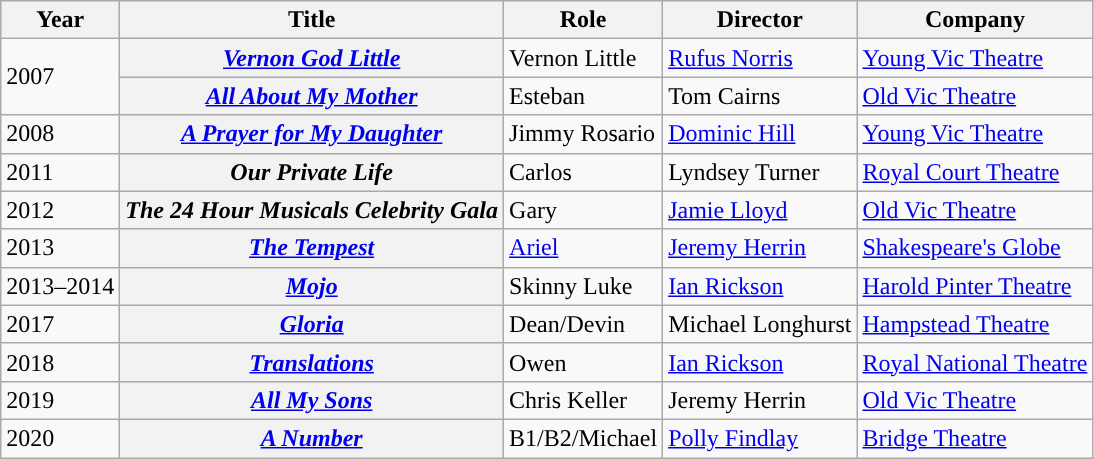<table class="wikitable plainrowheaders sortable">
<tr>
<th scope="col">Year</th>
<th scope="col">Title</th>
<th scope="col">Role</th>
<th scope="col">Director</th>
<th scope="col">Company</th>
</tr>
<tr>
<td rowspan="2">2007</td>
<th scope="row"><em><a href='#'>Vernon God Little</a></em></th>
<td>Vernon Little</td>
<td><a href='#'>Rufus Norris</a></td>
<td><a href='#'>Young Vic Theatre</a></td>
</tr>
<tr>
<th scope="row"><em><a href='#'>All About My Mother</a></em></th>
<td>Esteban</td>
<td>Tom Cairns</td>
<td><a href='#'>Old Vic Theatre</a></td>
</tr>
<tr>
<td>2008</td>
<th scope="row" data-sort-value="Prayer for My Daughter, A"><em><a href='#'>A Prayer for My Daughter</a></em></th>
<td>Jimmy Rosario</td>
<td><a href='#'>Dominic Hill</a></td>
<td><a href='#'>Young Vic Theatre</a></td>
</tr>
<tr>
<td>2011</td>
<th scope="row"><em>Our Private Life</em></th>
<td>Carlos</td>
<td>Lyndsey Turner</td>
<td><a href='#'>Royal Court Theatre</a></td>
</tr>
<tr>
<td>2012</td>
<th scope="row" data-sort-value="24 Hour Musicals Celebrity Gala, The"><em>The 24 Hour Musicals Celebrity Gala</em></th>
<td>Gary</td>
<td><a href='#'>Jamie Lloyd</a></td>
<td><a href='#'>Old Vic Theatre</a></td>
</tr>
<tr>
<td>2013</td>
<th scope="row" data-sort-value="Tempest, The'"><em><a href='#'>The Tempest</a></em></th>
<td><a href='#'>Ariel</a></td>
<td><a href='#'>Jeremy Herrin</a></td>
<td><a href='#'>Shakespeare's Globe</a></td>
</tr>
<tr>
<td>2013–2014</td>
<th scope="row"><em><a href='#'>Mojo</a></em></th>
<td>Skinny Luke</td>
<td><a href='#'>Ian Rickson</a></td>
<td><a href='#'>Harold Pinter Theatre</a></td>
</tr>
<tr>
<td>2017</td>
<th scope="row"><em><a href='#'>Gloria</a></em></th>
<td>Dean/Devin</td>
<td>Michael Longhurst</td>
<td><a href='#'>Hampstead Theatre</a></td>
</tr>
<tr>
<td>2018</td>
<th scope="row"><em><a href='#'>Translations</a></em></th>
<td>Owen</td>
<td><a href='#'>Ian Rickson</a></td>
<td><a href='#'>Royal National Theatre</a></td>
</tr>
<tr>
<td>2019</td>
<th scope="row"><em><a href='#'>All My Sons</a></em></th>
<td>Chris Keller</td>
<td>Jeremy Herrin</td>
<td><a href='#'>Old Vic Theatre</a></td>
</tr>
<tr>
<td>2020</td>
<th scope="row" data-sort-value="Number, A"><em><a href='#'>A Number</a></em></th>
<td>B1/B2/Michael</td>
<td><a href='#'>Polly Findlay</a></td>
<td><a href='#'>Bridge Theatre</a></td>
</tr>
</table>
